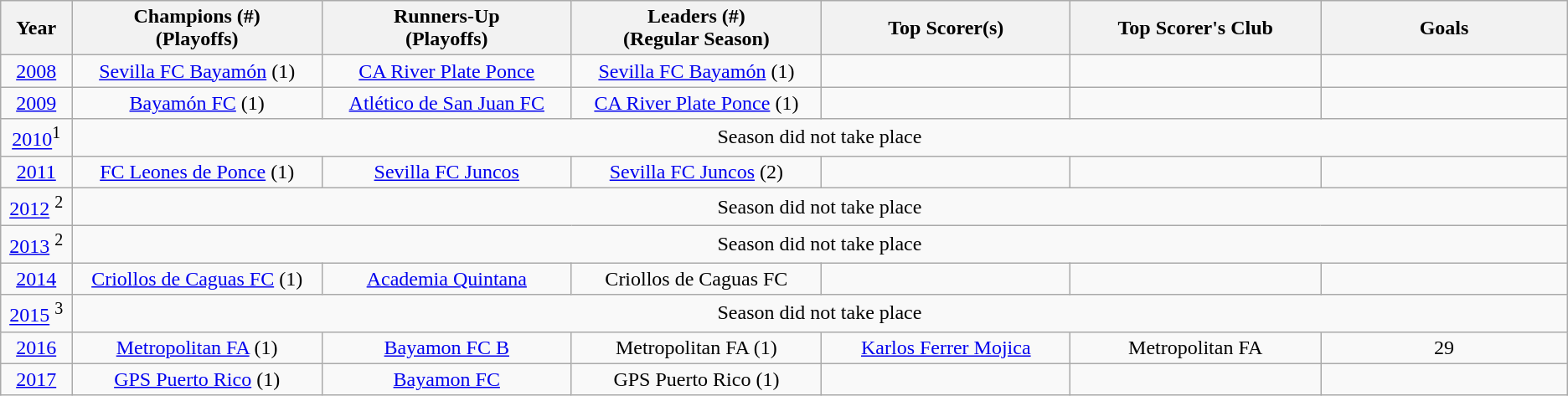<table class="wikitable" style="text-align:center;font-size:100%;">
<tr>
<th style="width:50px;">Year</th>
<th style="width:200px;">Champions (#) <br> (Playoffs)</th>
<th style="width:200px;">Runners-Up <br> (Playoffs)</th>
<th style="width:200px;">Leaders (#)<br> (Regular Season)</th>
<th style="width:200px;">Top Scorer(s)</th>
<th style="width:200px;">Top Scorer's Club</th>
<th style="width:200px;">Goals</th>
</tr>
<tr>
<td><a href='#'>2008</a></td>
<td><a href='#'>Sevilla FC Bayamón</a> (1)</td>
<td><a href='#'>CA River Plate Ponce</a></td>
<td><a href='#'>Sevilla FC Bayamón</a> (1)</td>
<td></td>
<td></td>
<td></td>
</tr>
<tr>
<td><a href='#'>2009</a></td>
<td><a href='#'>Bayamón FC</a> (1)</td>
<td><a href='#'>Atlético de San Juan FC</a></td>
<td><a href='#'>CA River Plate Ponce</a> (1)</td>
<td></td>
<td></td>
<td></td>
</tr>
<tr>
<td><a href='#'>2010</a><sup>1</sup></td>
<td colspan="6">Season did not take place</td>
</tr>
<tr>
<td><a href='#'>2011</a></td>
<td><a href='#'>FC Leones de Ponce</a> (1)</td>
<td><a href='#'>Sevilla FC Juncos</a></td>
<td><a href='#'>Sevilla FC Juncos</a> (2)</td>
<td></td>
<td></td>
<td></td>
</tr>
<tr>
<td><a href='#'>2012</a> <sup>2</sup></td>
<td colspan="6">Season did not take place</td>
</tr>
<tr>
<td><a href='#'>2013</a> <sup>2</sup></td>
<td colspan="6">Season did not take place</td>
</tr>
<tr>
<td><a href='#'>2014</a></td>
<td><a href='#'>Criollos de Caguas FC</a> (1)</td>
<td><a href='#'>Academia Quintana</a></td>
<td>Criollos de Caguas FC</td>
<td></td>
<td></td>
<td></td>
</tr>
<tr>
<td><a href='#'>2015</a> <sup>3</sup></td>
<td colspan="6">Season did not take place</td>
</tr>
<tr>
<td><a href='#'>2016</a></td>
<td><a href='#'>Metropolitan FA</a> (1)</td>
<td><a href='#'>Bayamon FC B</a></td>
<td>Metropolitan FA (1)</td>
<td><a href='#'>Karlos Ferrer Mojica</a></td>
<td>Metropolitan FA</td>
<td>29</td>
</tr>
<tr>
<td><a href='#'>2017</a></td>
<td><a href='#'>GPS Puerto Rico</a> (1)</td>
<td><a href='#'>Bayamon FC</a></td>
<td>GPS Puerto Rico (1)</td>
<td></td>
<td></td>
<td></td>
</tr>
</table>
